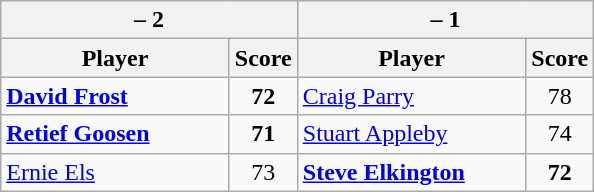<table class=wikitable>
<tr>
<th colspan=2> – 2</th>
<th colspan=2> – 1</th>
</tr>
<tr>
<th width=145>Player</th>
<th>Score</th>
<th width=145>Player</th>
<th>Score</th>
</tr>
<tr>
<td><strong><a href='#'>David Frost</a></strong></td>
<td align=center><strong>72</strong></td>
<td><a href='#'>Craig Parry</a></td>
<td align=center>78</td>
</tr>
<tr>
<td><strong><a href='#'>Retief Goosen</a></strong></td>
<td align=center><strong>71</strong></td>
<td><a href='#'>Stuart Appleby</a></td>
<td align=center>74</td>
</tr>
<tr>
<td><a href='#'>Ernie Els</a></td>
<td align=center>73</td>
<td><strong><a href='#'>Steve Elkington</a></strong></td>
<td align=center><strong>72</strong></td>
</tr>
</table>
